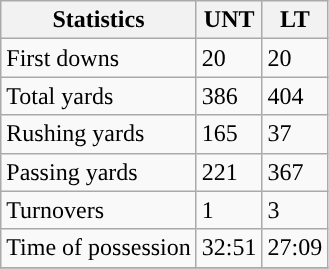<table class="wikitable" style="float: left;">
<tr>
<th>Statistics</th>
<th>UNT</th>
<th>LT</th>
</tr>
<tr>
<td>First downs</td>
<td>20</td>
<td>20</td>
</tr>
<tr>
<td>Total yards</td>
<td>386</td>
<td>404</td>
</tr>
<tr>
<td>Rushing yards</td>
<td>165</td>
<td>37</td>
</tr>
<tr>
<td>Passing yards</td>
<td>221</td>
<td>367</td>
</tr>
<tr>
<td>Turnovers</td>
<td>1</td>
<td>3</td>
</tr>
<tr>
<td>Time of possession</td>
<td>32:51</td>
<td>27:09</td>
</tr>
<tr>
</tr>
</table>
